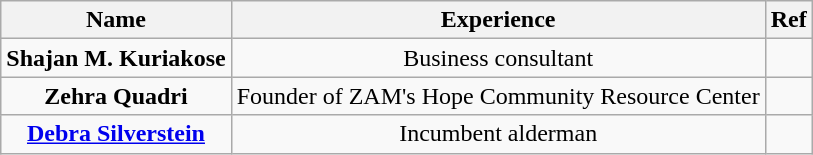<table class="wikitable" style="text-align:center">
<tr>
<th>Name</th>
<th>Experience</th>
<th>Ref</th>
</tr>
<tr>
<td><strong>Shajan M. Kuriakose</strong></td>
<td>Business consultant</td>
<td></td>
</tr>
<tr>
<td><strong>Zehra Quadri</strong></td>
<td>Founder of ZAM's Hope Community Resource Center</td>
<td></td>
</tr>
<tr>
<td><strong><a href='#'>Debra Silverstein</a></strong></td>
<td>Incumbent alderman</td>
<td></td>
</tr>
</table>
